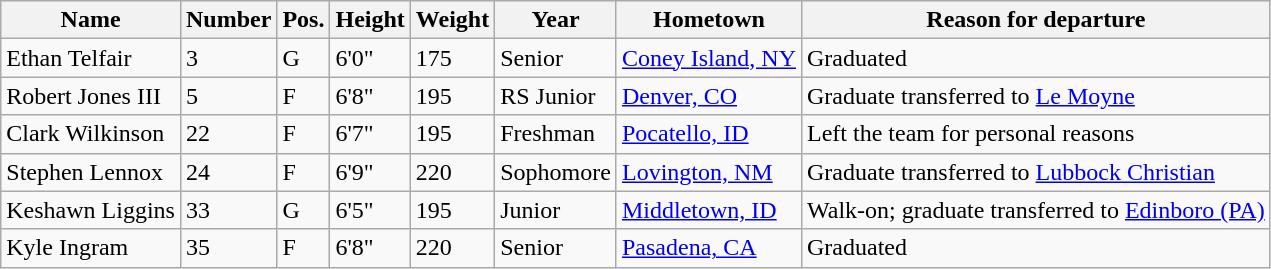<table class="wikitable sortable" border="1">
<tr>
<th>Name</th>
<th>Number</th>
<th>Pos.</th>
<th>Height</th>
<th>Weight</th>
<th>Year</th>
<th>Hometown</th>
<th class="unsortable">Reason for departure</th>
</tr>
<tr>
<td>Ethan Telfair</td>
<td>3</td>
<td>G</td>
<td>6'0"</td>
<td>175</td>
<td>Senior</td>
<td><a href='#'>Coney Island, NY</a></td>
<td>Graduated</td>
</tr>
<tr>
<td>Robert Jones III</td>
<td>5</td>
<td>F</td>
<td>6'8"</td>
<td>195</td>
<td>RS Junior</td>
<td><a href='#'>Denver, CO</a></td>
<td>Graduate transferred to <a href='#'>Le Moyne</a></td>
</tr>
<tr>
<td>Clark Wilkinson</td>
<td>22</td>
<td>F</td>
<td>6'7"</td>
<td>195</td>
<td>Freshman</td>
<td><a href='#'>Pocatello, ID</a></td>
<td>Left the team for personal reasons</td>
</tr>
<tr>
<td>Stephen Lennox</td>
<td>24</td>
<td>F</td>
<td>6'9"</td>
<td>220</td>
<td>Sophomore</td>
<td><a href='#'>Lovington, NM</a></td>
<td>Graduate transferred to <a href='#'>Lubbock Christian</a></td>
</tr>
<tr>
<td>Keshawn Liggins</td>
<td>33</td>
<td>G</td>
<td>6'5"</td>
<td>195</td>
<td>Junior</td>
<td><a href='#'>Middletown, ID</a></td>
<td>Walk-on; graduate transferred to <a href='#'>Edinboro (PA)</a></td>
</tr>
<tr>
<td>Kyle Ingram</td>
<td>35</td>
<td>F</td>
<td>6'8"</td>
<td>220</td>
<td>Senior</td>
<td><a href='#'>Pasadena, CA</a></td>
<td>Graduated</td>
</tr>
</table>
